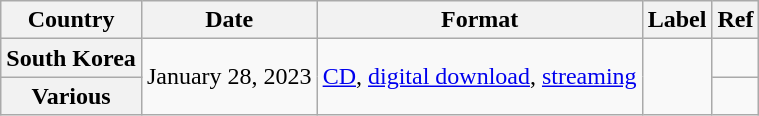<table class="wikitable plainrowheaders" text-align:center">
<tr>
<th>Country</th>
<th>Date</th>
<th>Format</th>
<th>Label</th>
<th>Ref</th>
</tr>
<tr>
<th scope="row">South Korea</th>
<td rowspan="2">January 28, 2023</td>
<td rowspan="2"><a href='#'>CD</a>, <a href='#'>digital download</a>, <a href='#'>streaming</a></td>
<td rowspan="2"></td>
<td></td>
</tr>
<tr>
<th scope="row">Various</th>
<td></td>
</tr>
</table>
